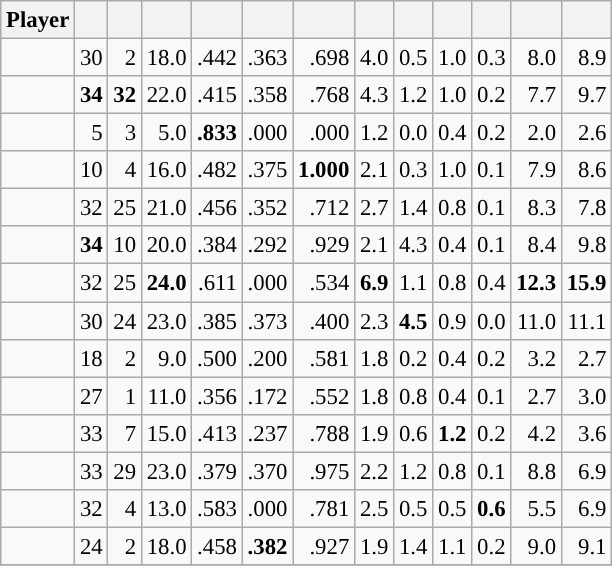<table class="wikitable sortable" style="font-size:95%; text-align:right">
<tr>
<th>Player</th>
<th></th>
<th></th>
<th></th>
<th></th>
<th></th>
<th></th>
<th></th>
<th></th>
<th></th>
<th></th>
<th></th>
<th></th>
</tr>
<tr>
<td><strong></strong></td>
<td>30</td>
<td>2</td>
<td>18.0</td>
<td>.442</td>
<td>.363</td>
<td>.698</td>
<td>4.0</td>
<td>0.5</td>
<td>1.0</td>
<td>0.3</td>
<td>8.0</td>
<td>8.9</td>
</tr>
<tr>
<td><strong></strong></td>
<td><strong>34</strong></td>
<td><strong>32</strong></td>
<td>22.0</td>
<td>.415</td>
<td>.358</td>
<td>.768</td>
<td>4.3</td>
<td>1.2</td>
<td>1.0</td>
<td>0.2</td>
<td>7.7</td>
<td>9.7</td>
</tr>
<tr>
<td><strong></strong></td>
<td>5</td>
<td>3</td>
<td>5.0</td>
<td><strong>.833</strong></td>
<td>.000</td>
<td>.000</td>
<td>1.2</td>
<td>0.0</td>
<td>0.4</td>
<td>0.2</td>
<td>2.0</td>
<td>2.6</td>
</tr>
<tr>
<td><strong></strong></td>
<td>10</td>
<td>4</td>
<td>16.0</td>
<td>.482</td>
<td>.375</td>
<td><strong>1.000</strong></td>
<td>2.1</td>
<td>0.3</td>
<td>1.0</td>
<td>0.1</td>
<td>7.9</td>
<td>8.6</td>
</tr>
<tr>
<td><strong></strong></td>
<td>32</td>
<td>25</td>
<td>21.0</td>
<td>.456</td>
<td>.352</td>
<td>.712</td>
<td>2.7</td>
<td>1.4</td>
<td>0.8</td>
<td>0.1</td>
<td>8.3</td>
<td>7.8</td>
</tr>
<tr>
<td><strong></strong></td>
<td><strong>34</strong></td>
<td>10</td>
<td>20.0</td>
<td>.384</td>
<td>.292</td>
<td>.929</td>
<td>2.1</td>
<td>4.3</td>
<td>0.4</td>
<td>0.1</td>
<td>8.4</td>
<td>9.8</td>
</tr>
<tr>
<td><strong></strong></td>
<td>32</td>
<td>25</td>
<td><strong>24.0</strong></td>
<td>.611</td>
<td>.000</td>
<td>.534</td>
<td><strong>6.9</strong></td>
<td>1.1</td>
<td>0.8</td>
<td>0.4</td>
<td><strong>12.3</strong></td>
<td><strong>15.9</strong></td>
</tr>
<tr>
<td><strong></strong></td>
<td>30</td>
<td>24</td>
<td>23.0</td>
<td>.385</td>
<td>.373</td>
<td>.400</td>
<td>2.3</td>
<td><strong>4.5</strong></td>
<td>0.9</td>
<td>0.0</td>
<td>11.0</td>
<td>11.1</td>
</tr>
<tr>
<td><strong></strong></td>
<td>18</td>
<td>2</td>
<td>9.0</td>
<td>.500</td>
<td>.200</td>
<td>.581</td>
<td>1.8</td>
<td>0.2</td>
<td>0.4</td>
<td>0.2</td>
<td>3.2</td>
<td>2.7</td>
</tr>
<tr>
<td><strong></strong></td>
<td>27</td>
<td>1</td>
<td>11.0</td>
<td>.356</td>
<td>.172</td>
<td>.552</td>
<td>1.8</td>
<td>0.8</td>
<td>0.4</td>
<td>0.1</td>
<td>2.7</td>
<td>3.0</td>
</tr>
<tr>
<td><strong></strong></td>
<td>33</td>
<td>7</td>
<td>15.0</td>
<td>.413</td>
<td>.237</td>
<td>.788</td>
<td>1.9</td>
<td>0.6</td>
<td><strong>1.2</strong></td>
<td>0.2</td>
<td>4.2</td>
<td>3.6</td>
</tr>
<tr>
<td><strong></strong></td>
<td>33</td>
<td>29</td>
<td>23.0</td>
<td>.379</td>
<td>.370</td>
<td>.975</td>
<td>2.2</td>
<td>1.2</td>
<td>0.8</td>
<td>0.1</td>
<td>8.8</td>
<td>6.9</td>
</tr>
<tr>
<td><strong></strong></td>
<td>32</td>
<td>4</td>
<td>13.0</td>
<td>.583</td>
<td>.000</td>
<td>.781</td>
<td>2.5</td>
<td>0.5</td>
<td>0.5</td>
<td><strong>0.6</strong></td>
<td>5.5</td>
<td>6.9</td>
</tr>
<tr>
<td><strong></strong></td>
<td>24</td>
<td>2</td>
<td>18.0</td>
<td>.458</td>
<td><strong>.382</strong></td>
<td>.927</td>
<td>1.9</td>
<td>1.4</td>
<td>1.1</td>
<td>0.2</td>
<td>9.0</td>
<td>9.1</td>
</tr>
<tr>
</tr>
</table>
